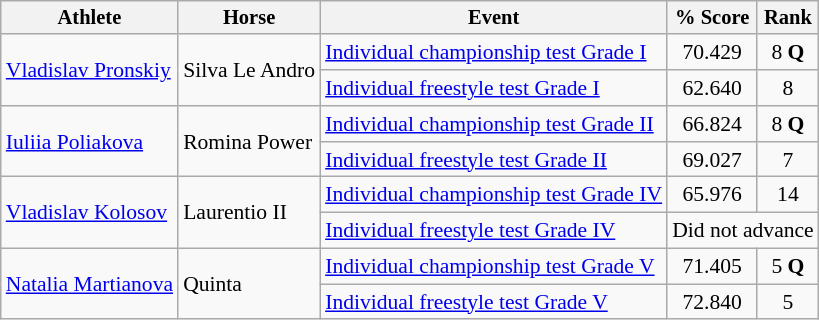<table class="wikitable" style="text-align:center; font-size:90%">
<tr style="font-size:95%">
<th>Athlete</th>
<th>Horse</th>
<th>Event</th>
<th>% Score</th>
<th>Rank</th>
</tr>
<tr>
<td rowspan=2 align=left><a href='#'>Vladislav Pronskiy</a></td>
<td rowspan=2 align=left>Silva Le Andro</td>
<td align=left><a href='#'>Individual championship test Grade I</a></td>
<td>70.429</td>
<td>8 <strong>Q</strong></td>
</tr>
<tr>
<td align=left><a href='#'>Individual freestyle test Grade I</a></td>
<td>62.640</td>
<td>8</td>
</tr>
<tr>
<td rowspan=2 align=left><a href='#'>Iuliia Poliakova</a></td>
<td rowspan=2 align=left>Romina Power</td>
<td align=left><a href='#'>Individual championship test Grade II</a></td>
<td>66.824</td>
<td>8 <strong>Q</strong></td>
</tr>
<tr>
<td align=left><a href='#'>Individual freestyle test Grade II</a></td>
<td>69.027</td>
<td>7</td>
</tr>
<tr>
<td rowspan=2 align=left><a href='#'>Vladislav Kolosov</a></td>
<td rowspan=2 align=left>Laurentio II</td>
<td align=left><a href='#'>Individual championship test Grade IV</a></td>
<td>65.976</td>
<td>14</td>
</tr>
<tr>
<td align=left><a href='#'>Individual freestyle test Grade IV</a></td>
<td colspan=2>Did not advance</td>
</tr>
<tr>
<td rowspan=2 align=left><a href='#'>Natalia Martianova</a></td>
<td rowspan=2 align=left>Quinta</td>
<td align=left><a href='#'>Individual championship test Grade V</a></td>
<td>71.405</td>
<td>5 <strong>Q</strong></td>
</tr>
<tr>
<td align=left><a href='#'>Individual freestyle test Grade V</a></td>
<td>72.840</td>
<td>5</td>
</tr>
</table>
